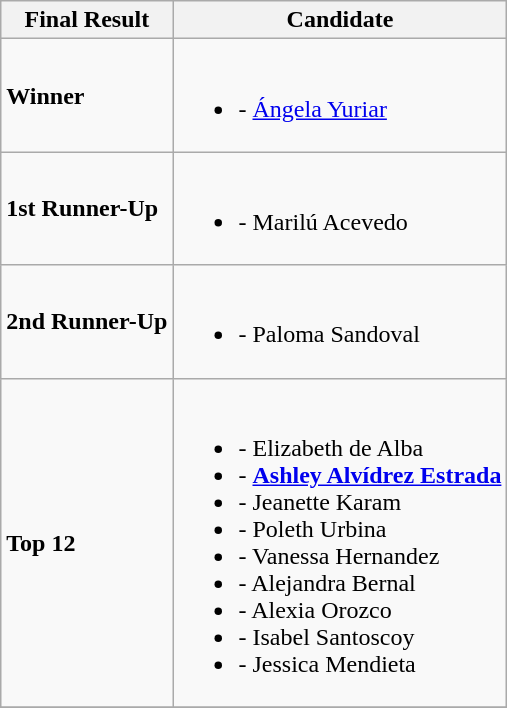<table class="wikitable">
<tr>
<th>Final Result</th>
<th>Candidate</th>
</tr>
<tr>
<td><strong>Winner</strong></td>
<td><br><ul><li><strong></strong> - <a href='#'>Ángela Yuriar</a></li></ul></td>
</tr>
<tr>
<td><strong>1st Runner-Up</strong></td>
<td><br><ul><li><strong></strong> - Marilú Acevedo</li></ul></td>
</tr>
<tr>
<td><strong>2nd Runner-Up</strong></td>
<td><br><ul><li><strong></strong> - Paloma Sandoval</li></ul></td>
</tr>
<tr>
<td><strong>Top 12</strong></td>
<td><br><ul><li><strong></strong> - Elizabeth de Alba</li><li><strong></strong> - <strong><a href='#'>Ashley Alvídrez Estrada</a></strong></li><li><strong></strong> - Jeanette Karam</li><li><strong></strong> - Poleth Urbina</li><li><strong></strong> - Vanessa Hernandez</li><li><strong></strong> - Alejandra Bernal</li><li><strong></strong> - Alexia Orozco</li><li><strong></strong> - Isabel Santoscoy</li><li><strong></strong> - Jessica Mendieta</li></ul></td>
</tr>
<tr>
</tr>
</table>
